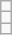<table class="wikitable" style="text-align:center;">
<tr>
<td></td>
</tr>
<tr>
<td></td>
</tr>
<tr>
<td></td>
</tr>
</table>
